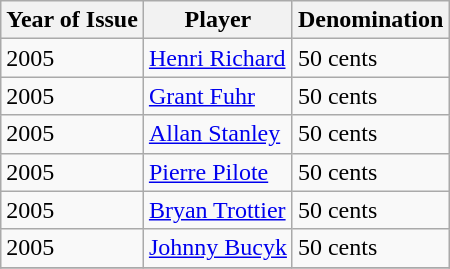<table class="wikitable">
<tr>
<th>Year of Issue</th>
<th>Player</th>
<th>Denomination</th>
</tr>
<tr>
<td>2005</td>
<td><a href='#'>Henri Richard</a></td>
<td>50 cents</td>
</tr>
<tr>
<td>2005</td>
<td><a href='#'>Grant Fuhr</a></td>
<td>50 cents</td>
</tr>
<tr>
<td>2005</td>
<td><a href='#'>Allan Stanley</a></td>
<td>50 cents</td>
</tr>
<tr>
<td>2005</td>
<td><a href='#'>Pierre Pilote</a></td>
<td>50 cents</td>
</tr>
<tr>
<td>2005</td>
<td><a href='#'>Bryan Trottier</a></td>
<td>50 cents</td>
</tr>
<tr>
<td>2005</td>
<td><a href='#'>Johnny Bucyk</a></td>
<td>50 cents</td>
</tr>
<tr>
</tr>
</table>
